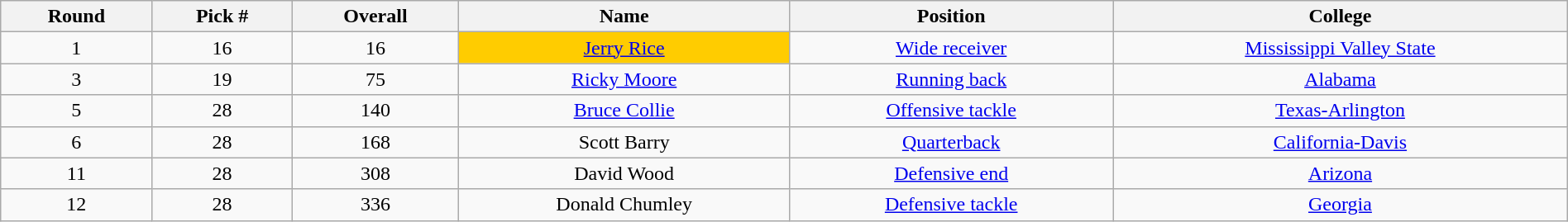<table class="wikitable sortable sortable" style="width: 100%; text-align:center">
<tr>
<th>Round</th>
<th>Pick #</th>
<th>Overall</th>
<th>Name</th>
<th>Position</th>
<th>College</th>
</tr>
<tr>
<td>1</td>
<td>16</td>
<td>16</td>
<td bgcolor=#FFCC00><a href='#'>Jerry Rice</a></td>
<td><a href='#'>Wide receiver</a></td>
<td><a href='#'>Mississippi Valley State</a></td>
</tr>
<tr>
<td>3</td>
<td>19</td>
<td>75</td>
<td><a href='#'>Ricky Moore</a></td>
<td><a href='#'>Running back</a></td>
<td><a href='#'>Alabama</a></td>
</tr>
<tr>
<td>5</td>
<td>28</td>
<td>140</td>
<td><a href='#'>Bruce Collie</a></td>
<td><a href='#'>Offensive tackle</a></td>
<td><a href='#'>Texas-Arlington</a></td>
</tr>
<tr>
<td>6</td>
<td>28</td>
<td>168</td>
<td>Scott Barry</td>
<td><a href='#'>Quarterback</a></td>
<td><a href='#'>California-Davis</a></td>
</tr>
<tr>
<td>11</td>
<td>28</td>
<td>308</td>
<td>David Wood</td>
<td><a href='#'>Defensive end</a></td>
<td><a href='#'>Arizona</a></td>
</tr>
<tr>
<td>12</td>
<td>28</td>
<td>336</td>
<td>Donald Chumley</td>
<td><a href='#'>Defensive tackle</a></td>
<td><a href='#'>Georgia</a></td>
</tr>
</table>
